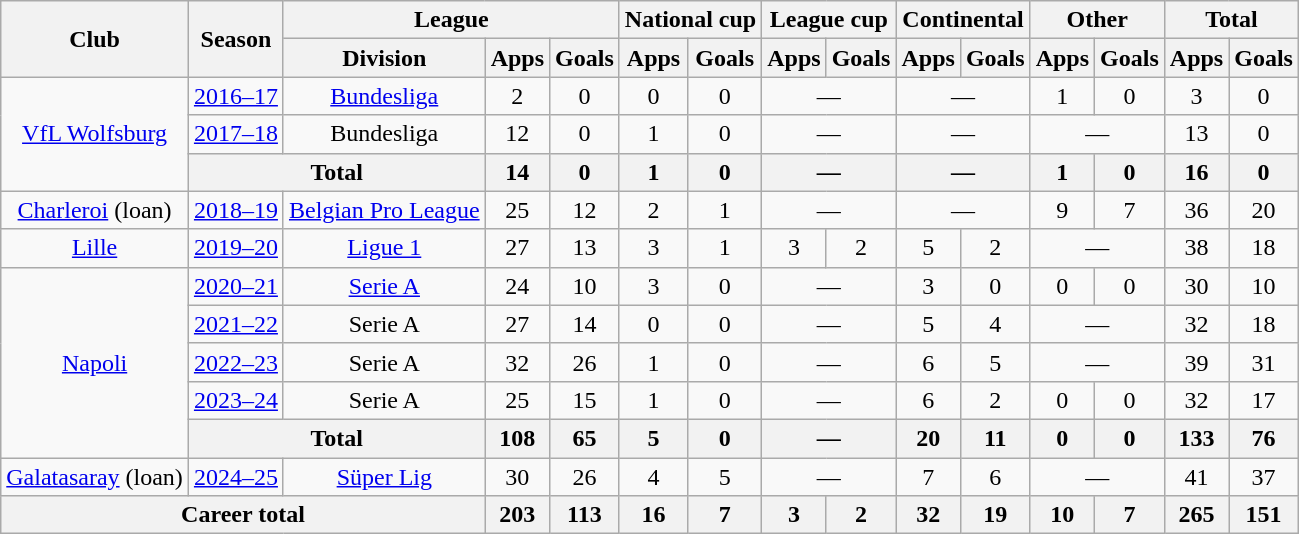<table class="wikitable" style="text-align:center">
<tr>
<th rowspan="2">Club</th>
<th rowspan="2">Season</th>
<th colspan="3">League</th>
<th colspan="2">National cup</th>
<th colspan="2">League cup</th>
<th colspan="2">Continental</th>
<th colspan="2">Other</th>
<th colspan="2">Total</th>
</tr>
<tr>
<th>Division</th>
<th>Apps</th>
<th>Goals</th>
<th>Apps</th>
<th>Goals</th>
<th>Apps</th>
<th>Goals</th>
<th>Apps</th>
<th>Goals</th>
<th>Apps</th>
<th>Goals</th>
<th>Apps</th>
<th>Goals</th>
</tr>
<tr>
<td rowspan="3"><a href='#'>VfL Wolfsburg</a></td>
<td><a href='#'>2016–17</a></td>
<td><a href='#'>Bundesliga</a></td>
<td>2</td>
<td>0</td>
<td>0</td>
<td>0</td>
<td colspan="2">—</td>
<td colspan="2">—</td>
<td>1</td>
<td>0</td>
<td>3</td>
<td>0</td>
</tr>
<tr>
<td><a href='#'>2017–18</a></td>
<td>Bundesliga</td>
<td>12</td>
<td>0</td>
<td>1</td>
<td>0</td>
<td colspan="2">—</td>
<td colspan="2">—</td>
<td colspan="2">—</td>
<td>13</td>
<td>0</td>
</tr>
<tr>
<th colspan="2">Total</th>
<th>14</th>
<th>0</th>
<th>1</th>
<th>0</th>
<th colspan="2">—</th>
<th colspan="2">—</th>
<th>1</th>
<th>0</th>
<th>16</th>
<th>0</th>
</tr>
<tr>
<td><a href='#'>Charleroi</a> (loan)</td>
<td><a href='#'>2018–19</a></td>
<td><a href='#'>Belgian Pro League</a></td>
<td>25</td>
<td>12</td>
<td>2</td>
<td>1</td>
<td colspan="2">—</td>
<td colspan="2">—</td>
<td>9</td>
<td>7</td>
<td>36</td>
<td>20</td>
</tr>
<tr>
<td><a href='#'>Lille</a></td>
<td><a href='#'>2019–20</a></td>
<td><a href='#'>Ligue 1</a></td>
<td>27</td>
<td>13</td>
<td>3</td>
<td>1</td>
<td>3</td>
<td>2</td>
<td>5</td>
<td>2</td>
<td colspan="2">—</td>
<td>38</td>
<td>18</td>
</tr>
<tr>
<td rowspan="5"><a href='#'>Napoli</a></td>
<td><a href='#'>2020–21</a></td>
<td><a href='#'>Serie A</a></td>
<td>24</td>
<td>10</td>
<td>3</td>
<td>0</td>
<td colspan="2">—</td>
<td>3</td>
<td>0</td>
<td>0</td>
<td>0</td>
<td>30</td>
<td>10</td>
</tr>
<tr>
<td><a href='#'>2021–22</a></td>
<td>Serie A</td>
<td>27</td>
<td>14</td>
<td>0</td>
<td>0</td>
<td colspan="2">—</td>
<td>5</td>
<td>4</td>
<td colspan="2">—</td>
<td>32</td>
<td>18</td>
</tr>
<tr>
<td><a href='#'>2022–23</a></td>
<td>Serie A</td>
<td>32</td>
<td>26</td>
<td>1</td>
<td>0</td>
<td colspan="2">—</td>
<td>6</td>
<td>5</td>
<td colspan="2">—</td>
<td>39</td>
<td>31</td>
</tr>
<tr>
<td><a href='#'>2023–24</a></td>
<td>Serie A</td>
<td>25</td>
<td>15</td>
<td>1</td>
<td>0</td>
<td colspan="2">—</td>
<td>6</td>
<td>2</td>
<td>0</td>
<td>0</td>
<td>32</td>
<td>17</td>
</tr>
<tr>
<th colspan="2">Total</th>
<th>108</th>
<th>65</th>
<th>5</th>
<th>0</th>
<th colspan="2">—</th>
<th>20</th>
<th>11</th>
<th>0</th>
<th>0</th>
<th>133</th>
<th>76</th>
</tr>
<tr>
<td><a href='#'>Galatasaray</a> (loan)</td>
<td><a href='#'>2024–25</a></td>
<td><a href='#'>Süper Lig</a></td>
<td>30</td>
<td>26</td>
<td>4</td>
<td>5</td>
<td colspan="2">—</td>
<td>7</td>
<td>6</td>
<td colspan="2">—</td>
<td>41</td>
<td>37</td>
</tr>
<tr>
<th colspan="3">Career total</th>
<th>203</th>
<th>113</th>
<th>16</th>
<th>7</th>
<th>3</th>
<th>2</th>
<th>32</th>
<th>19</th>
<th>10</th>
<th>7</th>
<th>265</th>
<th>151</th>
</tr>
</table>
